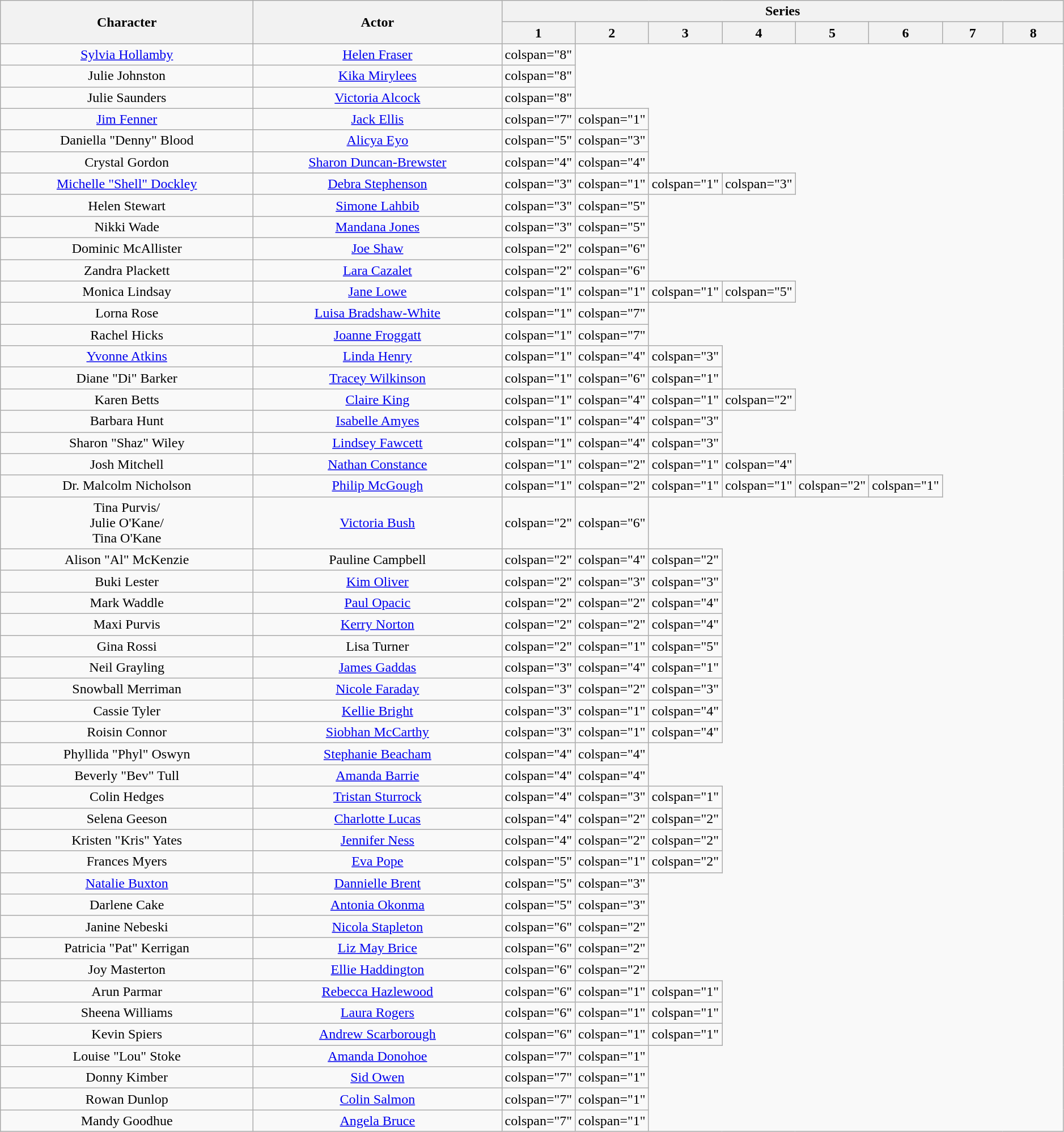<table class="wikitable" style="text-align:center; width:99%;">
<tr>
<th scope="col" rowspan="2">Character</th>
<th scope="col" rowspan="2">Actor</th>
<th scope="col" colspan="9">Series</th>
</tr>
<tr>
<th style=width:4em>1</th>
<th style=width:4em>2</th>
<th style=width:4em>3</th>
<th style=width:4em>4</th>
<th style=width:4em>5</th>
<th style=width:4em>6</th>
<th style=width:4em>7</th>
<th style=width:4em>8</th>
</tr>
<tr>
<td><a href='#'>Sylvia Hollamby</a></td>
<td><a href='#'>Helen Fraser</a></td>
<td>colspan="8" </td>
</tr>
<tr>
<td>Julie Johnston</td>
<td><a href='#'>Kika Mirylees</a></td>
<td>colspan="8" </td>
</tr>
<tr>
<td>Julie Saunders</td>
<td><a href='#'>Victoria Alcock</a></td>
<td>colspan="8" </td>
</tr>
<tr>
<td><a href='#'>Jim Fenner</a></td>
<td><a href='#'>Jack Ellis</a></td>
<td>colspan="7" </td>
<td>colspan="1" </td>
</tr>
<tr>
<td>Daniella "Denny" Blood</td>
<td><a href='#'>Alicya Eyo</a></td>
<td>colspan="5" </td>
<td>colspan="3" </td>
</tr>
<tr>
<td>Crystal Gordon</td>
<td><a href='#'>Sharon Duncan-Brewster</a></td>
<td>colspan="4" </td>
<td>colspan="4" </td>
</tr>
<tr>
<td><a href='#'>Michelle "Shell" Dockley</a></td>
<td><a href='#'>Debra Stephenson</a></td>
<td>colspan="3" </td>
<td>colspan="1" </td>
<td>colspan="1" </td>
<td>colspan="3" </td>
</tr>
<tr>
<td>Helen Stewart</td>
<td><a href='#'>Simone Lahbib</a></td>
<td>colspan="3" </td>
<td>colspan="5" </td>
</tr>
<tr>
<td>Nikki Wade</td>
<td><a href='#'>Mandana Jones</a></td>
<td>colspan="3" </td>
<td>colspan="5" </td>
</tr>
<tr>
<td>Dominic McAllister</td>
<td><a href='#'>Joe Shaw</a></td>
<td>colspan="2" </td>
<td>colspan="6" </td>
</tr>
<tr>
<td>Zandra Plackett</td>
<td><a href='#'>Lara Cazalet</a></td>
<td>colspan="2" </td>
<td>colspan="6" </td>
</tr>
<tr>
<td>Monica Lindsay</td>
<td><a href='#'>Jane Lowe</a></td>
<td>colspan="1" </td>
<td>colspan="1" </td>
<td>colspan="1" </td>
<td>colspan="5" </td>
</tr>
<tr>
<td>Lorna Rose</td>
<td><a href='#'>Luisa Bradshaw-White</a></td>
<td>colspan="1" </td>
<td>colspan="7" </td>
</tr>
<tr>
<td>Rachel Hicks</td>
<td><a href='#'>Joanne Froggatt</a></td>
<td>colspan="1" </td>
<td>colspan="7" </td>
</tr>
<tr>
<td><a href='#'>Yvonne Atkins</a></td>
<td><a href='#'>Linda Henry</a></td>
<td>colspan="1" </td>
<td>colspan="4" </td>
<td>colspan="3" </td>
</tr>
<tr>
<td>Diane "Di" Barker</td>
<td><a href='#'>Tracey Wilkinson</a></td>
<td>colspan="1" </td>
<td>colspan="6" </td>
<td>colspan="1" </td>
</tr>
<tr>
<td>Karen Betts</td>
<td><a href='#'>Claire King</a></td>
<td>colspan="1" </td>
<td>colspan="4" </td>
<td>colspan="1" </td>
<td>colspan="2" </td>
</tr>
<tr>
<td>Barbara Hunt</td>
<td><a href='#'>Isabelle Amyes</a></td>
<td>colspan="1" </td>
<td>colspan="4" </td>
<td>colspan="3" </td>
</tr>
<tr>
<td>Sharon "Shaz" Wiley</td>
<td><a href='#'>Lindsey Fawcett</a></td>
<td>colspan="1" </td>
<td>colspan="4" </td>
<td>colspan="3" </td>
</tr>
<tr>
<td>Josh Mitchell</td>
<td><a href='#'>Nathan Constance</a></td>
<td>colspan="1" </td>
<td>colspan="2" </td>
<td>colspan="1" </td>
<td>colspan="4" </td>
</tr>
<tr>
<td>Dr. Malcolm Nicholson</td>
<td><a href='#'>Philip McGough</a></td>
<td>colspan="1" </td>
<td>colspan="2" </td>
<td>colspan="1" </td>
<td>colspan="1" </td>
<td>colspan="2" </td>
<td>colspan="1" </td>
</tr>
<tr>
<td>Tina Purvis/<br>Julie O'Kane/<br>Tina O'Kane</td>
<td><a href='#'>Victoria Bush</a></td>
<td>colspan="2" </td>
<td>colspan="6" </td>
</tr>
<tr>
<td>Alison "Al" McKenzie</td>
<td>Pauline Campbell</td>
<td>colspan="2" </td>
<td>colspan="4" </td>
<td>colspan="2" </td>
</tr>
<tr>
<td>Buki Lester</td>
<td><a href='#'>Kim Oliver</a></td>
<td>colspan="2" </td>
<td>colspan="3" </td>
<td>colspan="3" </td>
</tr>
<tr>
<td>Mark Waddle</td>
<td><a href='#'>Paul Opacic</a></td>
<td>colspan="2" </td>
<td>colspan="2" </td>
<td>colspan="4" </td>
</tr>
<tr>
<td>Maxi Purvis</td>
<td><a href='#'>Kerry Norton</a></td>
<td>colspan="2" </td>
<td>colspan="2" </td>
<td>colspan="4" </td>
</tr>
<tr>
<td>Gina Rossi</td>
<td>Lisa Turner</td>
<td>colspan="2" </td>
<td>colspan="1" </td>
<td>colspan="5" </td>
</tr>
<tr>
<td>Neil Grayling</td>
<td><a href='#'>James Gaddas</a></td>
<td>colspan="3" </td>
<td>colspan="4" </td>
<td>colspan="1" </td>
</tr>
<tr>
<td>Snowball Merriman</td>
<td><a href='#'>Nicole Faraday</a></td>
<td>colspan="3" </td>
<td>colspan="2" </td>
<td>colspan="3" </td>
</tr>
<tr>
<td>Cassie Tyler</td>
<td><a href='#'>Kellie Bright</a></td>
<td>colspan="3" </td>
<td>colspan="1" </td>
<td>colspan="4" </td>
</tr>
<tr>
<td>Roisin Connor</td>
<td><a href='#'>Siobhan McCarthy</a></td>
<td>colspan="3" </td>
<td>colspan="1" </td>
<td>colspan="4" </td>
</tr>
<tr>
<td>Phyllida "Phyl" Oswyn</td>
<td><a href='#'>Stephanie Beacham</a></td>
<td>colspan="4" </td>
<td>colspan="4" </td>
</tr>
<tr>
<td>Beverly "Bev" Tull</td>
<td><a href='#'>Amanda Barrie</a></td>
<td>colspan="4" </td>
<td>colspan="4" </td>
</tr>
<tr>
<td>Colin Hedges</td>
<td><a href='#'>Tristan Sturrock</a></td>
<td>colspan="4" </td>
<td>colspan="3" </td>
<td>colspan="1" </td>
</tr>
<tr>
<td>Selena Geeson</td>
<td><a href='#'>Charlotte Lucas</a></td>
<td>colspan="4" </td>
<td>colspan="2" </td>
<td>colspan="2" </td>
</tr>
<tr>
<td>Kristen "Kris" Yates</td>
<td><a href='#'>Jennifer Ness</a></td>
<td>colspan="4" </td>
<td>colspan="2" </td>
<td>colspan="2" </td>
</tr>
<tr>
<td>Frances Myers</td>
<td><a href='#'>Eva Pope</a></td>
<td>colspan="5" </td>
<td>colspan="1" </td>
<td>colspan="2" </td>
</tr>
<tr>
<td><a href='#'>Natalie Buxton</a></td>
<td><a href='#'>Dannielle Brent</a></td>
<td>colspan="5" </td>
<td>colspan="3" </td>
</tr>
<tr>
<td>Darlene Cake</td>
<td><a href='#'>Antonia Okonma</a></td>
<td>colspan="5" </td>
<td>colspan="3" </td>
</tr>
<tr>
<td>Janine Nebeski</td>
<td><a href='#'>Nicola Stapleton</a></td>
<td>colspan="6" </td>
<td>colspan="2" </td>
</tr>
<tr>
<td>Patricia "Pat" Kerrigan</td>
<td><a href='#'>Liz May Brice</a></td>
<td>colspan="6" </td>
<td>colspan="2" </td>
</tr>
<tr>
<td>Joy Masterton</td>
<td><a href='#'>Ellie Haddington</a></td>
<td>colspan="6" </td>
<td>colspan="2" </td>
</tr>
<tr>
<td>Arun Parmar</td>
<td><a href='#'>Rebecca Hazlewood</a></td>
<td>colspan="6" </td>
<td>colspan="1" </td>
<td>colspan="1" </td>
</tr>
<tr>
<td>Sheena Williams</td>
<td><a href='#'>Laura Rogers</a></td>
<td>colspan="6" </td>
<td>colspan="1" </td>
<td>colspan="1" </td>
</tr>
<tr>
<td>Kevin Spiers</td>
<td><a href='#'>Andrew Scarborough</a></td>
<td>colspan="6" </td>
<td>colspan="1" </td>
<td>colspan="1" </td>
</tr>
<tr>
<td>Louise "Lou" Stoke</td>
<td><a href='#'>Amanda Donohoe</a></td>
<td>colspan="7" </td>
<td>colspan="1" </td>
</tr>
<tr>
<td>Donny Kimber</td>
<td><a href='#'>Sid Owen</a></td>
<td>colspan="7" </td>
<td>colspan="1" </td>
</tr>
<tr>
<td>Rowan Dunlop</td>
<td><a href='#'>Colin Salmon</a></td>
<td>colspan="7" </td>
<td>colspan="1" </td>
</tr>
<tr>
<td>Mandy Goodhue</td>
<td><a href='#'>Angela Bruce</a></td>
<td>colspan="7" </td>
<td>colspan="1" </td>
</tr>
</table>
